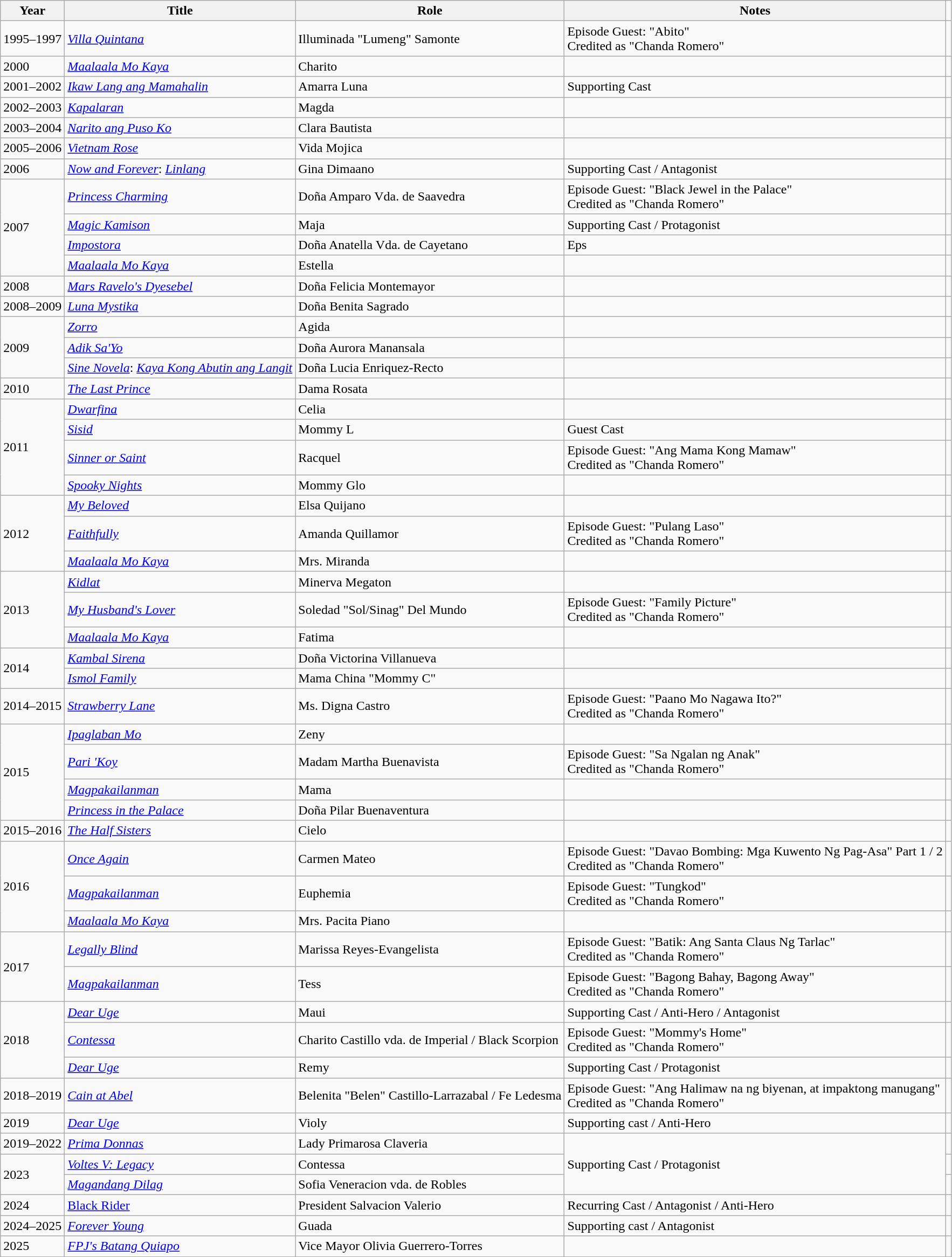<table class="wikitable sortable">
<tr>
<th>Year</th>
<th>Title</th>
<th>Role</th>
<th>Notes</th>
</tr>
<tr>
<td>1995–1997</td>
<td><em><a href='#'>Villa Quintana</a></em></td>
<td>Illuminada "Lumeng" Samonte</td>
<td>Episode Guest: "Abito"<br>Credited as "Chanda Romero"</td>
<td></td>
</tr>
<tr>
<td>2000</td>
<td><em><a href='#'>Maalaala Mo Kaya</a></em></td>
<td>Charito</td>
<td></td>
<td></td>
</tr>
<tr>
<td>2001–2002</td>
<td><em><a href='#'>Ikaw Lang ang Mamahalin</a></em></td>
<td>Amarra Luna</td>
<td>Supporting Cast</td>
<td></td>
</tr>
<tr>
<td>2002–2003</td>
<td><em><a href='#'>Kapalaran</a></em></td>
<td>Magda</td>
<td></td>
<td></td>
</tr>
<tr>
<td>2003–2004</td>
<td><em><a href='#'> Narito ang Puso Ko</a></em></td>
<td>Clara Bautista</td>
<td></td>
<td></td>
</tr>
<tr>
<td>2005–2006</td>
<td><em><a href='#'>Vietnam Rose</a></em></td>
<td>Vida Mojica</td>
<td></td>
<td></td>
</tr>
<tr>
<td>2006</td>
<td><em><a href='#'>Now and Forever</a></em>: <em><a href='#'>Linlang</a></em></td>
<td>Gina Dimaano</td>
<td>Supporting Cast / Antagonist</td>
<td></td>
</tr>
<tr>
<td rowspan=4>2007</td>
<td><em><a href='#'>Princess Charming</a></em></td>
<td>Doña Amparo Vda. de Saavedra</td>
<td>Episode Guest: "Black Jewel in the Palace"<br>Credited as "Chanda Romero"</td>
<td></td>
</tr>
<tr>
<td><em><a href='#'>Magic Kamison</a></em></td>
<td>Maja</td>
<td>Supporting Cast / Protagonist</td>
<td></td>
</tr>
<tr>
<td><em><a href='#'>Impostora</a></em></td>
<td>Doña Anatella Vda. de Cayetano</td>
<td>Eps</td>
<td></td>
</tr>
<tr>
<td><em><a href='#'>Maalaala Mo Kaya</a></em></td>
<td>Estella</td>
<td></td>
<td></td>
</tr>
<tr>
<td>2008</td>
<td><em><a href='#'>Mars Ravelo's Dyesebel</a></em></td>
<td>Doña Felicia Montemayor</td>
<td></td>
<td></td>
</tr>
<tr>
<td>2008–2009</td>
<td><em><a href='#'>Luna Mystika</a></em></td>
<td>Doña Benita Sagrado</td>
<td></td>
<td></td>
</tr>
<tr>
<td rowspan=3>2009</td>
<td><em><a href='#'>Zorro</a></em></td>
<td>Agida</td>
<td></td>
<td></td>
</tr>
<tr>
<td><em><a href='#'>Adik Sa'Yo</a></em></td>
<td>Doña Aurora Manansala</td>
<td></td>
</tr>
<tr>
<td><em><a href='#'>Sine Novela</a></em>: <em><a href='#'>Kaya Kong Abutin ang Langit</a></em></td>
<td>Doña Lucia Enriquez-Recto</td>
<td></td>
<td></td>
</tr>
<tr>
<td>2010</td>
<td><em><a href='#'>The Last Prince</a></em></td>
<td>Dama Rosata</td>
<td></td>
<td></td>
</tr>
<tr>
<td rowspan=4>2011</td>
<td><em><a href='#'>Dwarfina</a></em></td>
<td>Celia</td>
<td></td>
<td></td>
</tr>
<tr>
<td><em><a href='#'>Sisid</a></em></td>
<td>Mommy L</td>
<td>Guest Cast</td>
<td></td>
</tr>
<tr>
<td><em><a href='#'>Sinner or Saint</a></em></td>
<td>Racquel</td>
<td>Episode Guest: "Ang Mama Kong Mamaw"<br>Credited as "Chanda Romero"</td>
<td></td>
</tr>
<tr>
<td><em><a href='#'>Spooky Nights</a></em></td>
<td>Mommy Glo</td>
<td></td>
<td></td>
</tr>
<tr>
<td rowspan=3>2012</td>
<td><em><a href='#'>My Beloved</a></em></td>
<td>Elsa Quijano</td>
<td></td>
<td></td>
</tr>
<tr>
<td><em><a href='#'>Faithfully</a></em></td>
<td>Amanda Quillamor</td>
<td>Episode Guest: "Pulang Laso"<br>Credited as "Chanda Romero"</td>
<td></td>
</tr>
<tr>
<td><em><a href='#'>Maalaala Mo Kaya</a></em></td>
<td>Mrs. Miranda</td>
<td></td>
<td></td>
</tr>
<tr>
<td rowspan=3>2013</td>
<td><em><a href='#'>Kidlat</a></em></td>
<td>Minerva Megaton</td>
<td></td>
<td></td>
</tr>
<tr>
<td><em><a href='#'>My Husband's Lover</a></em></td>
<td>Soledad "Sol/Sinag" Del Mundo</td>
<td>Episode Guest: "Family Picture"<br>Credited as "Chanda Romero"</td>
<td></td>
</tr>
<tr>
<td><em><a href='#'>Maalaala Mo Kaya</a></em></td>
<td>Fatima</td>
<td></td>
<td></td>
</tr>
<tr>
<td rowspan=2>2014</td>
<td><em><a href='#'>Kambal Sirena</a></em></td>
<td>Doña Victorina Villanueva</td>
<td></td>
<td></td>
</tr>
<tr>
<td><em><a href='#'>Ismol Family</a></em></td>
<td>Mama China "Mommy C"</td>
<td></td>
<td></td>
</tr>
<tr>
<td>2014–2015</td>
<td><em><a href='#'>Strawberry Lane</a></em></td>
<td>Ms. Digna Castro</td>
<td>Episode Guest: "Paano Mo Nagawa Ito?"<br>Credited as "Chanda Romero"</td>
<td></td>
</tr>
<tr>
<td Rowspan="4">2015</td>
<td><em><a href='#'>Ipaglaban Mo</a></em></td>
<td>Zeny</td>
<td></td>
<td></td>
</tr>
<tr>
<td><em><a href='#'>Pari 'Koy</a></em></td>
<td>Madam Martha Buenavista</td>
<td>Episode Guest: "Sa Ngalan ng Anak"<br>Credited as "Chanda Romero"</td>
<td></td>
</tr>
<tr>
<td><em><a href='#'>Magpakailanman</a></em></td>
<td>Mama</td>
<td></td>
<td></td>
</tr>
<tr>
<td><em><a href='#'>Princess in the Palace</a></em></td>
<td>Doña Pilar Buenaventura</td>
<td></td>
<td></td>
</tr>
<tr>
<td>2015–2016</td>
<td><em><a href='#'>The Half Sisters</a></em></td>
<td>Cielo</td>
<td></td>
<td></td>
</tr>
<tr>
<td rowspan=3>2016</td>
<td><em><a href='#'>Once Again</a></em></td>
<td>Carmen Mateo</td>
<td>Episode Guest: "Davao Bombing: Mga Kuwento Ng Pag-Asa" Part 1 / 2<br>Credited as "Chanda Romero"</td>
<td></td>
</tr>
<tr>
<td><em><a href='#'>Magpakailanman</a></em></td>
<td>Euphemia</td>
<td>Episode Guest: "Tungkod"<br>Credited as "Chanda Romero"</td>
<td></td>
</tr>
<tr>
<td><em><a href='#'>Maalaala Mo Kaya</a></em></td>
<td>Mrs. Pacita Piano</td>
<td></td>
<td></td>
</tr>
<tr>
<td rowspan=2>2017</td>
<td><em><a href='#'>Legally Blind</a></em></td>
<td>Marissa Reyes-Evangelista</td>
<td>Episode Guest: "Batik: Ang Santa Claus Ng Tarlac"<br>Credited as "Chanda Romero"</td>
<td></td>
</tr>
<tr>
<td><em><a href='#'>Magpakailanman</a></em></td>
<td>Tess</td>
<td>Episode Guest: "Bagong Bahay, Bagong Away"<br>Credited as "Chanda Romero"</td>
<td></td>
</tr>
<tr>
<td rowspan="3">2018</td>
<td><em><a href='#'>Dear Uge</a></em></td>
<td>Maui</td>
<td>Supporting Cast / Anti-Hero / Antagonist</td>
<td></td>
</tr>
<tr>
<td><em><a href='#'>Contessa</a></em></td>
<td>Charito Castillo vda. de Imperial / Black Scorpion</td>
<td>Episode Guest: "Mommy's Home"<br>Credited as "Chanda Romero"</td>
<td></td>
</tr>
<tr>
<td><em><a href='#'>Dear Uge</a></em></td>
<td>Remy</td>
<td>Supporting Cast / Protagonist</td>
<td></td>
</tr>
<tr>
<td>2018–2019</td>
<td><em><a href='#'>Cain at Abel</a></em></td>
<td>Belenita "Belen" Castillo-Larrazabal / Fe Ledesma</td>
<td>Episode Guest: "Ang Halimaw na ng biyenan, at impaktong manugang"<br>Credited as "Chanda Romero"</td>
<td></td>
</tr>
<tr>
<td>2019</td>
<td><em><a href='#'>Dear Uge</a></em></td>
<td>Violy</td>
<td>Supporting cast / Anti-Hero</td>
<td></td>
</tr>
<tr>
<td>2019–2022</td>
<td><em><a href='#'>Prima Donnas</a></em></td>
<td>Lady Primarosa Claveria</td>
<td rowspan="3">Supporting Cast / Protagonist</td>
<td></td>
</tr>
<tr>
<td rowspan="2">2023</td>
<td><em><a href='#'>Voltes V: Legacy</a></em></td>
<td>Contessa</td>
<td></td>
</tr>
<tr>
<td><em><a href='#'>Magandang Dilag</a></em></td>
<td>Sofia Veneracion vda. de Robles</td>
<td></td>
</tr>
<tr>
<td>2024</td>
<td><em><a href='#'> </em>Black Rider<em></a></em></td>
<td>President Salvacion Valerio</td>
<td>Recurring Cast / Antagonist / Anti-Hero</td>
<td></td>
</tr>
<tr>
<td>2024–2025</td>
<td><a href='#'><em>Forever Young</em></a></td>
<td>Guada</td>
<td>Supporting cast / Antagonist</td>
<td></td>
</tr>
<tr>
<td>2025</td>
<td><a href='#'><em>FPJ's Batang Quiapo</em></a></td>
<td>Vice Mayor Olivia Guerrero-Torres</td>
<td></td>
<td></td>
</tr>
</table>
